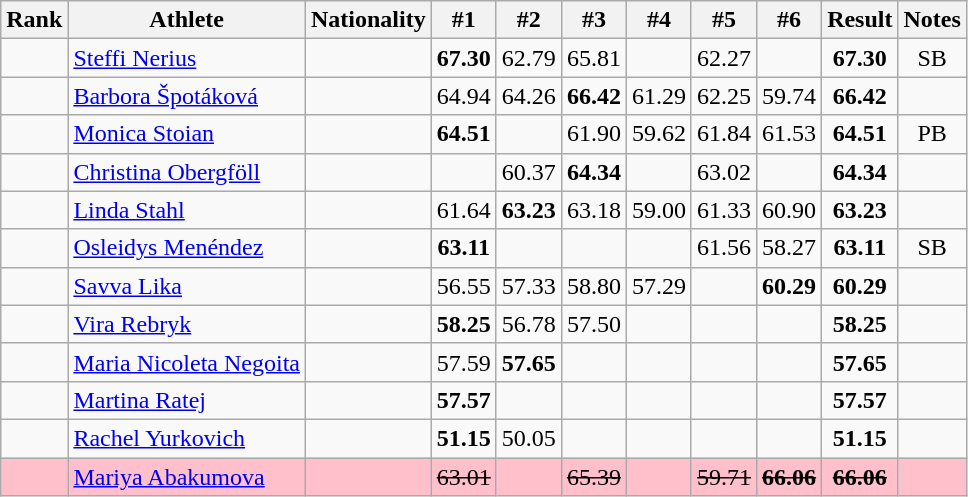<table class="wikitable sortable" style="text-align:center">
<tr>
<th>Rank</th>
<th>Athlete</th>
<th>Nationality</th>
<th>#1</th>
<th>#2</th>
<th>#3</th>
<th>#4</th>
<th>#5</th>
<th>#6</th>
<th>Result</th>
<th>Notes</th>
</tr>
<tr>
<td></td>
<td align=left><a href='#'>Steffi Nerius</a></td>
<td align=left></td>
<td><strong>67.30</strong></td>
<td>62.79</td>
<td>65.81</td>
<td></td>
<td>62.27</td>
<td></td>
<td><strong>67.30</strong></td>
<td>SB</td>
</tr>
<tr>
<td></td>
<td align=left><a href='#'>Barbora Špotáková</a></td>
<td align=left></td>
<td>64.94</td>
<td>64.26</td>
<td><strong>66.42</strong></td>
<td>61.29</td>
<td>62.25</td>
<td>59.74</td>
<td><strong>66.42</strong></td>
<td></td>
</tr>
<tr>
<td></td>
<td align=left><a href='#'>Monica Stoian</a></td>
<td align=left></td>
<td><strong>64.51</strong></td>
<td></td>
<td>61.90</td>
<td>59.62</td>
<td>61.84</td>
<td>61.53</td>
<td><strong>64.51</strong></td>
<td>PB</td>
</tr>
<tr>
<td></td>
<td align=left><a href='#'>Christina Obergföll</a></td>
<td align=left></td>
<td></td>
<td>60.37</td>
<td><strong>64.34</strong></td>
<td></td>
<td>63.02</td>
<td></td>
<td><strong>64.34</strong></td>
<td></td>
</tr>
<tr>
<td></td>
<td align=left><a href='#'>Linda Stahl</a></td>
<td align=left></td>
<td>61.64</td>
<td><strong>63.23</strong></td>
<td>63.18</td>
<td>59.00</td>
<td>61.33</td>
<td>60.90</td>
<td><strong>63.23</strong></td>
<td></td>
</tr>
<tr>
<td></td>
<td align=left><a href='#'>Osleidys Menéndez</a></td>
<td align=left></td>
<td><strong>63.11</strong></td>
<td></td>
<td></td>
<td></td>
<td>61.56</td>
<td>58.27</td>
<td><strong>63.11</strong></td>
<td>SB</td>
</tr>
<tr>
<td></td>
<td align=left><a href='#'>Savva Lika</a></td>
<td align=left></td>
<td>56.55</td>
<td>57.33</td>
<td>58.80</td>
<td>57.29</td>
<td></td>
<td><strong>60.29</strong></td>
<td><strong>60.29</strong></td>
<td></td>
</tr>
<tr>
<td></td>
<td align=left><a href='#'>Vira Rebryk</a></td>
<td align=left></td>
<td><strong>58.25</strong></td>
<td>56.78</td>
<td>57.50</td>
<td></td>
<td></td>
<td></td>
<td><strong>58.25</strong></td>
<td></td>
</tr>
<tr>
<td></td>
<td align=left><a href='#'>Maria Nicoleta Negoita</a></td>
<td align=left></td>
<td>57.59</td>
<td><strong>57.65</strong></td>
<td></td>
<td></td>
<td></td>
<td></td>
<td><strong>57.65</strong></td>
<td></td>
</tr>
<tr>
<td></td>
<td align=left><a href='#'>Martina Ratej</a></td>
<td align=left></td>
<td><strong>57.57</strong></td>
<td></td>
<td></td>
<td></td>
<td></td>
<td></td>
<td><strong>57.57</strong></td>
<td></td>
</tr>
<tr>
<td></td>
<td align=left><a href='#'>Rachel Yurkovich</a></td>
<td align=left></td>
<td><strong>51.15</strong></td>
<td>50.05</td>
<td></td>
<td></td>
<td></td>
<td></td>
<td><strong>51.15</strong></td>
<td></td>
</tr>
<tr bgcolor=pink>
<td></td>
<td align=left><a href='#'>Mariya Abakumova</a></td>
<td align=left></td>
<td><s>63.01</s></td>
<td><s></s></td>
<td><s>65.39</s></td>
<td><s></s></td>
<td><s>59.71</s></td>
<td><s><strong>66.06</strong></s></td>
<td><s><strong>66.06</strong></s></td>
<td></td>
</tr>
</table>
